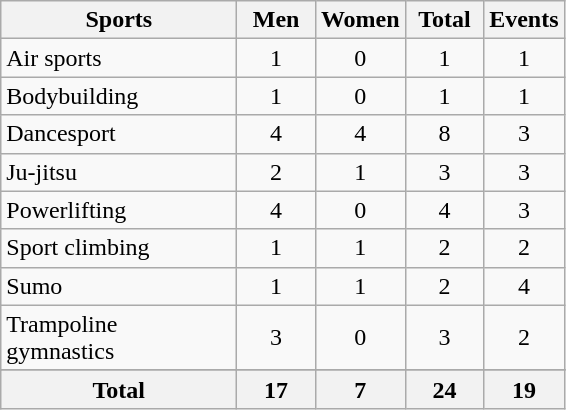<table class="wikitable sortable" style="text-align:center;">
<tr>
<th width=150>Sports</th>
<th width=45>Men</th>
<th width=45>Women</th>
<th width=45>Total</th>
<th width=45>Events</th>
</tr>
<tr>
<td align=left>Air sports</td>
<td>1</td>
<td>0</td>
<td>1</td>
<td>1</td>
</tr>
<tr>
<td align=left>Bodybuilding</td>
<td>1</td>
<td>0</td>
<td>1</td>
<td>1</td>
</tr>
<tr>
<td align=left>Dancesport</td>
<td>4</td>
<td>4</td>
<td>8</td>
<td>3</td>
</tr>
<tr>
<td align=left>Ju-jitsu</td>
<td>2</td>
<td>1</td>
<td>3</td>
<td>3</td>
</tr>
<tr>
<td align=left>Powerlifting</td>
<td>4</td>
<td>0</td>
<td>4</td>
<td>3</td>
</tr>
<tr>
<td align=left>Sport climbing</td>
<td>1</td>
<td>1</td>
<td>2</td>
<td>2</td>
</tr>
<tr>
<td align=left>Sumo</td>
<td>1</td>
<td>1</td>
<td>2</td>
<td>4</td>
</tr>
<tr>
<td align=left>Trampoline gymnastics</td>
<td>3</td>
<td>0</td>
<td>3</td>
<td>2</td>
</tr>
<tr>
</tr>
<tr class="sortbottom">
<th>Total</th>
<th>17</th>
<th>7</th>
<th>24</th>
<th>19</th>
</tr>
</table>
